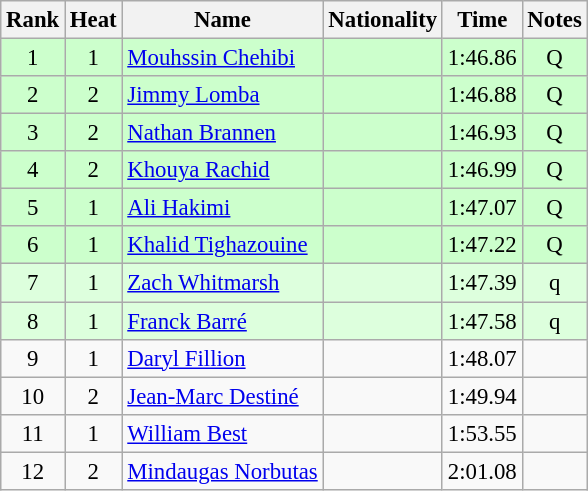<table class="wikitable sortable" style="text-align:center; font-size:95%">
<tr>
<th>Rank</th>
<th>Heat</th>
<th>Name</th>
<th>Nationality</th>
<th>Time</th>
<th>Notes</th>
</tr>
<tr bgcolor=ccffcc>
<td>1</td>
<td>1</td>
<td align=left><a href='#'>Mouhssin Chehibi</a></td>
<td align=left></td>
<td>1:46.86</td>
<td>Q</td>
</tr>
<tr bgcolor=ccffcc>
<td>2</td>
<td>2</td>
<td align=left><a href='#'>Jimmy Lomba</a></td>
<td align=left></td>
<td>1:46.88</td>
<td>Q</td>
</tr>
<tr bgcolor=ccffcc>
<td>3</td>
<td>2</td>
<td align=left><a href='#'>Nathan Brannen</a></td>
<td align=left></td>
<td>1:46.93</td>
<td>Q</td>
</tr>
<tr bgcolor=ccffcc>
<td>4</td>
<td>2</td>
<td align=left><a href='#'>Khouya Rachid</a></td>
<td align=left></td>
<td>1:46.99</td>
<td>Q</td>
</tr>
<tr bgcolor=ccffcc>
<td>5</td>
<td>1</td>
<td align=left><a href='#'>Ali Hakimi</a></td>
<td align=left></td>
<td>1:47.07</td>
<td>Q</td>
</tr>
<tr bgcolor=ccffcc>
<td>6</td>
<td>1</td>
<td align=left><a href='#'>Khalid Tighazouine</a></td>
<td align=left></td>
<td>1:47.22</td>
<td>Q</td>
</tr>
<tr bgcolor=ddffdd>
<td>7</td>
<td>1</td>
<td align=left><a href='#'>Zach Whitmarsh</a></td>
<td align=left></td>
<td>1:47.39</td>
<td>q</td>
</tr>
<tr bgcolor=ddffdd>
<td>8</td>
<td>1</td>
<td align=left><a href='#'>Franck Barré</a></td>
<td align=left></td>
<td>1:47.58</td>
<td>q</td>
</tr>
<tr>
<td>9</td>
<td>1</td>
<td align=left><a href='#'>Daryl Fillion</a></td>
<td align=left></td>
<td>1:48.07</td>
<td></td>
</tr>
<tr>
<td>10</td>
<td>2</td>
<td align=left><a href='#'>Jean-Marc Destiné</a></td>
<td align=left></td>
<td>1:49.94</td>
<td></td>
</tr>
<tr>
<td>11</td>
<td>1</td>
<td align=left><a href='#'>William Best</a></td>
<td align=left></td>
<td>1:53.55</td>
<td></td>
</tr>
<tr>
<td>12</td>
<td>2</td>
<td align=left><a href='#'>Mindaugas Norbutas</a></td>
<td align=left></td>
<td>2:01.08</td>
<td></td>
</tr>
</table>
